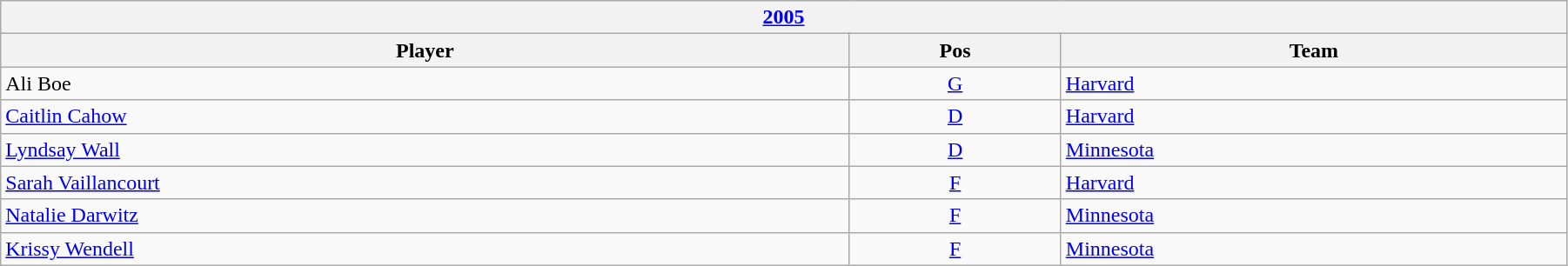<table class="wikitable" width=95%>
<tr>
<th colspan=3><a href='#'>2005</a></th>
</tr>
<tr>
<th>Player</th>
<th>Pos</th>
<th>Team</th>
</tr>
<tr>
<td>Ali Boe</td>
<td style="text-align:center;"><a href='#'>G</a></td>
<td><a href='#'>Harvard</a></td>
</tr>
<tr>
<td><a href='#'>Caitlin Cahow</a></td>
<td style="text-align:center;"><a href='#'>D</a></td>
<td><a href='#'>Harvard</a></td>
</tr>
<tr>
<td><a href='#'>Lyndsay Wall</a></td>
<td style="text-align:center;"><a href='#'>D</a></td>
<td><a href='#'>Minnesota</a></td>
</tr>
<tr>
<td><a href='#'>Sarah Vaillancourt</a></td>
<td style="text-align:center;"><a href='#'>F</a></td>
<td><a href='#'>Harvard</a></td>
</tr>
<tr>
<td><a href='#'>Natalie Darwitz</a></td>
<td style="text-align:center;"><a href='#'>F</a></td>
<td><a href='#'>Minnesota</a></td>
</tr>
<tr>
<td><a href='#'>Krissy Wendell</a></td>
<td style="text-align:center;"><a href='#'>F</a></td>
<td><a href='#'>Minnesota</a></td>
</tr>
</table>
